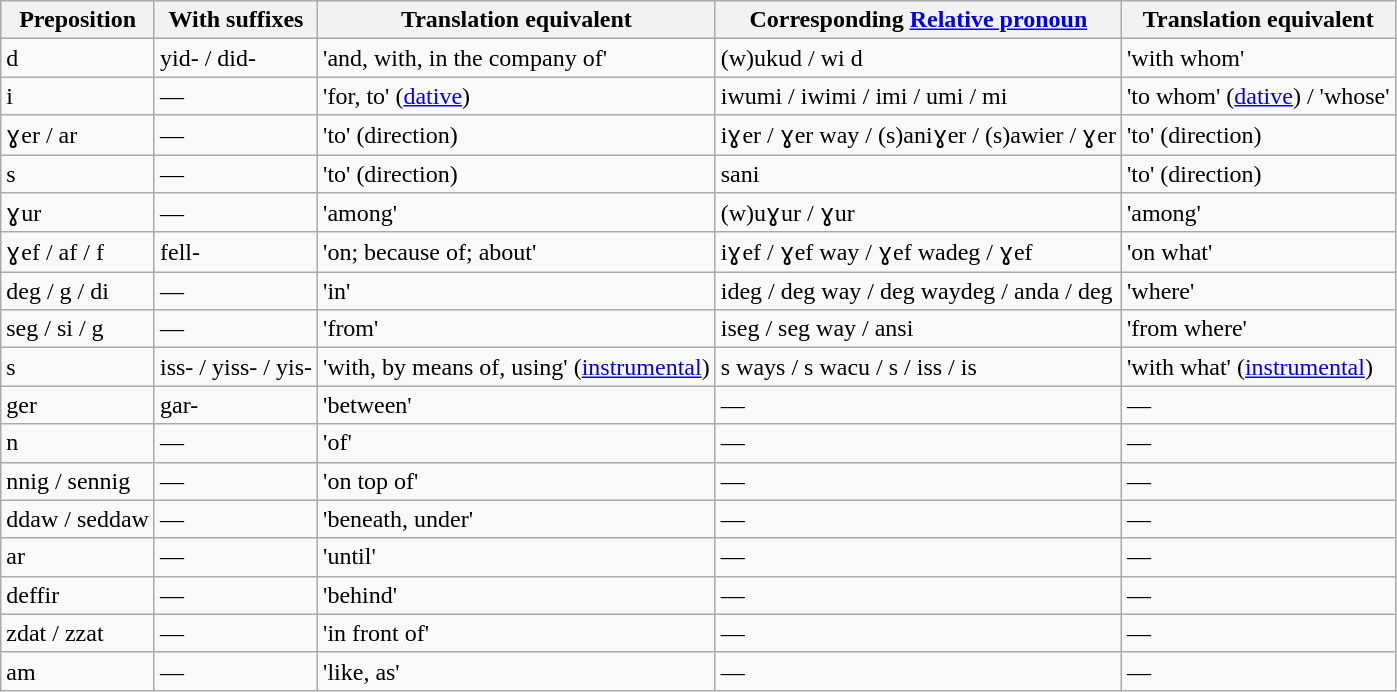<table class="wikitable">
<tr>
<th>Preposition</th>
<th>With suffixes</th>
<th>Translation equivalent</th>
<th>Corresponding <a href='#'>Relative pronoun</a></th>
<th>Translation equivalent</th>
</tr>
<tr>
<td>d</td>
<td>yid- / did-</td>
<td>'and, with, in the company of'</td>
<td>(w)ukud / wi d</td>
<td>'with whom'</td>
</tr>
<tr>
<td>i</td>
<td>—</td>
<td>'for, to' (<a href='#'>dative</a>)</td>
<td>iwumi / iwimi / imi / umi / mi</td>
<td>'to whom' (<a href='#'>dative</a>) / 'whose'</td>
</tr>
<tr>
<td>ɣer / ar</td>
<td>—</td>
<td>'to' (direction)</td>
<td>iɣer / ɣer way / (s)aniɣer / (s)awier / ɣer</td>
<td>'to' (direction)</td>
</tr>
<tr>
<td>s</td>
<td>—</td>
<td>'to' (direction)</td>
<td>sani</td>
<td>'to' (direction)</td>
</tr>
<tr>
<td>ɣur</td>
<td>—</td>
<td>'among'</td>
<td>(w)uɣur / ɣur</td>
<td>'among'</td>
</tr>
<tr>
<td>ɣef / af / f</td>
<td>fell-</td>
<td>'on; because of; about'</td>
<td>iɣef / ɣef way / ɣef wadeg / ɣef</td>
<td>'on what'</td>
</tr>
<tr>
<td>deg / g / di</td>
<td>—</td>
<td>'in'</td>
<td>ideg / deg way / deg waydeg / anda / deg</td>
<td>'where'</td>
</tr>
<tr>
<td>seg / si / g</td>
<td>—</td>
<td>'from'</td>
<td>iseg / seg way / ansi</td>
<td>'from where'</td>
</tr>
<tr>
<td>s</td>
<td>iss- / yiss- / yis-</td>
<td>'with, by means of, using' (<a href='#'>instrumental</a>)</td>
<td>s ways / s wacu / s / iss / is</td>
<td>'with what' (<a href='#'>instrumental</a>)</td>
</tr>
<tr>
<td>ger</td>
<td>gar-</td>
<td>'between'</td>
<td>—</td>
<td>—</td>
</tr>
<tr>
<td>n</td>
<td>—</td>
<td>'of'</td>
<td>—</td>
<td>—</td>
</tr>
<tr>
<td>nnig / sennig</td>
<td>—</td>
<td>'on top of'</td>
<td>—</td>
<td>—</td>
</tr>
<tr>
<td>ddaw / seddaw</td>
<td>—</td>
<td>'beneath, under'</td>
<td>—</td>
<td>—</td>
</tr>
<tr>
<td>ar</td>
<td>—</td>
<td>'until'</td>
<td>—</td>
<td>—</td>
</tr>
<tr>
<td>deffir</td>
<td>—</td>
<td>'behind'</td>
<td>—</td>
<td>—</td>
</tr>
<tr>
<td>zdat / zzat</td>
<td>—</td>
<td>'in front of'</td>
<td>—</td>
<td>—</td>
</tr>
<tr>
<td>am</td>
<td>—</td>
<td>'like, as'</td>
<td>—</td>
<td>—</td>
</tr>
</table>
